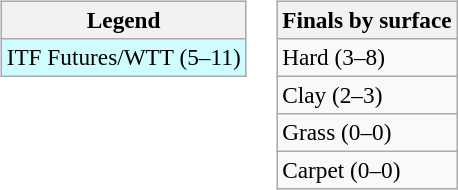<table>
<tr valign=top>
<td><br><table class=wikitable style=font-size:97%>
<tr>
<th>Legend</th>
</tr>
<tr bgcolor=cffcff>
<td>ITF Futures/WTT (5–11)</td>
</tr>
</table>
</td>
<td><br><table class=wikitable style=font-size:97%>
<tr>
<th>Finals by surface</th>
</tr>
<tr>
<td>Hard (3–8)</td>
</tr>
<tr>
<td>Clay (2–3)</td>
</tr>
<tr>
<td>Grass (0–0)</td>
</tr>
<tr>
<td>Carpet (0–0)</td>
</tr>
</table>
</td>
</tr>
</table>
